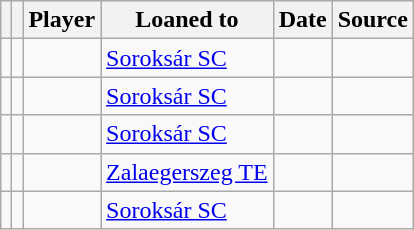<table class="wikitable plainrowheaders sortable">
<tr>
<th></th>
<th></th>
<th scope=col>Player</th>
<th>Loaned to</th>
<th scope=col>Date</th>
<th scope=col>Source</th>
</tr>
<tr>
<td align=center></td>
<td align=center></td>
<td></td>
<td> <a href='#'>Soroksár SC</a></td>
<td></td>
<td></td>
</tr>
<tr>
<td align=center></td>
<td align=center></td>
<td></td>
<td> <a href='#'>Soroksár SC</a></td>
<td></td>
<td></td>
</tr>
<tr>
<td align=center></td>
<td align=center></td>
<td></td>
<td> <a href='#'>Soroksár SC</a></td>
<td></td>
<td></td>
</tr>
<tr>
<td align=center></td>
<td align=center></td>
<td></td>
<td> <a href='#'>Zalaegerszeg TE</a></td>
<td></td>
<td></td>
</tr>
<tr>
<td align=center></td>
<td align=center></td>
<td></td>
<td> <a href='#'>Soroksár SC</a></td>
<td></td>
<td></td>
</tr>
</table>
